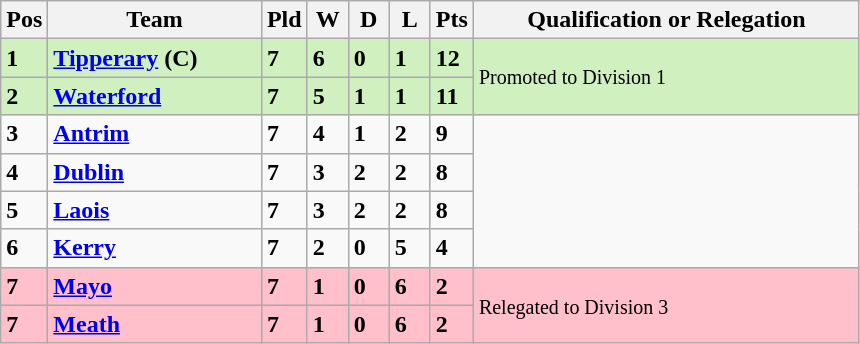<table class="wikitable" style="text-align: centre;">
<tr>
<th width=20>Pos</th>
<th width=135>Team</th>
<th width=20>Pld</th>
<th width=20>W</th>
<th width=20>D</th>
<th width=20>L</th>
<th width=20>Pts</th>
<th width=250>Qualification or Relegation</th>
</tr>
<tr style="background:#D0F0C0;">
<td><strong>1</strong></td>
<td align=left><strong> <a href='#'>Tipperary</a> (C)</strong></td>
<td><strong>7</strong></td>
<td><strong>6</strong></td>
<td><strong>0</strong></td>
<td><strong>1</strong></td>
<td><strong>12</strong></td>
<td rowspan="2"><small> Promoted to Division 1</small></td>
</tr>
<tr style="background:#D0F0C0;">
<td><strong>2</strong></td>
<td align=left><strong> <a href='#'>Waterford</a></strong></td>
<td><strong>7</strong></td>
<td><strong>5</strong></td>
<td><strong>1</strong></td>
<td><strong>1</strong></td>
<td><strong>11</strong></td>
</tr>
<tr style>
<td><strong>3</strong></td>
<td align=left><strong> <a href='#'>Antrim</a> </strong></td>
<td><strong>7</strong></td>
<td><strong>4</strong></td>
<td><strong>1</strong></td>
<td><strong>2</strong></td>
<td><strong>9</strong></td>
</tr>
<tr style>
<td><strong>4</strong></td>
<td align=left><strong> <a href='#'>Dublin</a> </strong></td>
<td><strong>7</strong></td>
<td><strong>3</strong></td>
<td><strong>2</strong></td>
<td><strong>2</strong></td>
<td><strong>8</strong></td>
</tr>
<tr style>
<td><strong>5</strong></td>
<td align=left><strong> <a href='#'>Laois</a> </strong></td>
<td><strong>7</strong></td>
<td><strong>3</strong></td>
<td><strong>2</strong></td>
<td><strong>2</strong></td>
<td><strong>8</strong></td>
</tr>
<tr style>
<td><strong>6</strong></td>
<td align=left><strong> <a href='#'>Kerry</a> </strong></td>
<td><strong>7</strong></td>
<td><strong>2</strong></td>
<td><strong>0</strong></td>
<td><strong>5</strong></td>
<td><strong>4</strong></td>
</tr>
<tr style="background:#FFC0CB;">
<td><strong>7</strong></td>
<td align=left><strong> <a href='#'>Mayo</a></strong></td>
<td><strong>7</strong></td>
<td><strong>1</strong></td>
<td><strong>0</strong></td>
<td><strong>6</strong></td>
<td><strong>2</strong></td>
<td rowspan="2"><small> Relegated to Division 3</small></td>
</tr>
<tr style="background:#FFC0CB;">
<td><strong>7</strong></td>
<td align=left><strong> <a href='#'>Meath</a></strong></td>
<td><strong>7</strong></td>
<td><strong>1</strong></td>
<td><strong>0</strong></td>
<td><strong>6</strong></td>
<td><strong>2</strong></td>
</tr>
</table>
